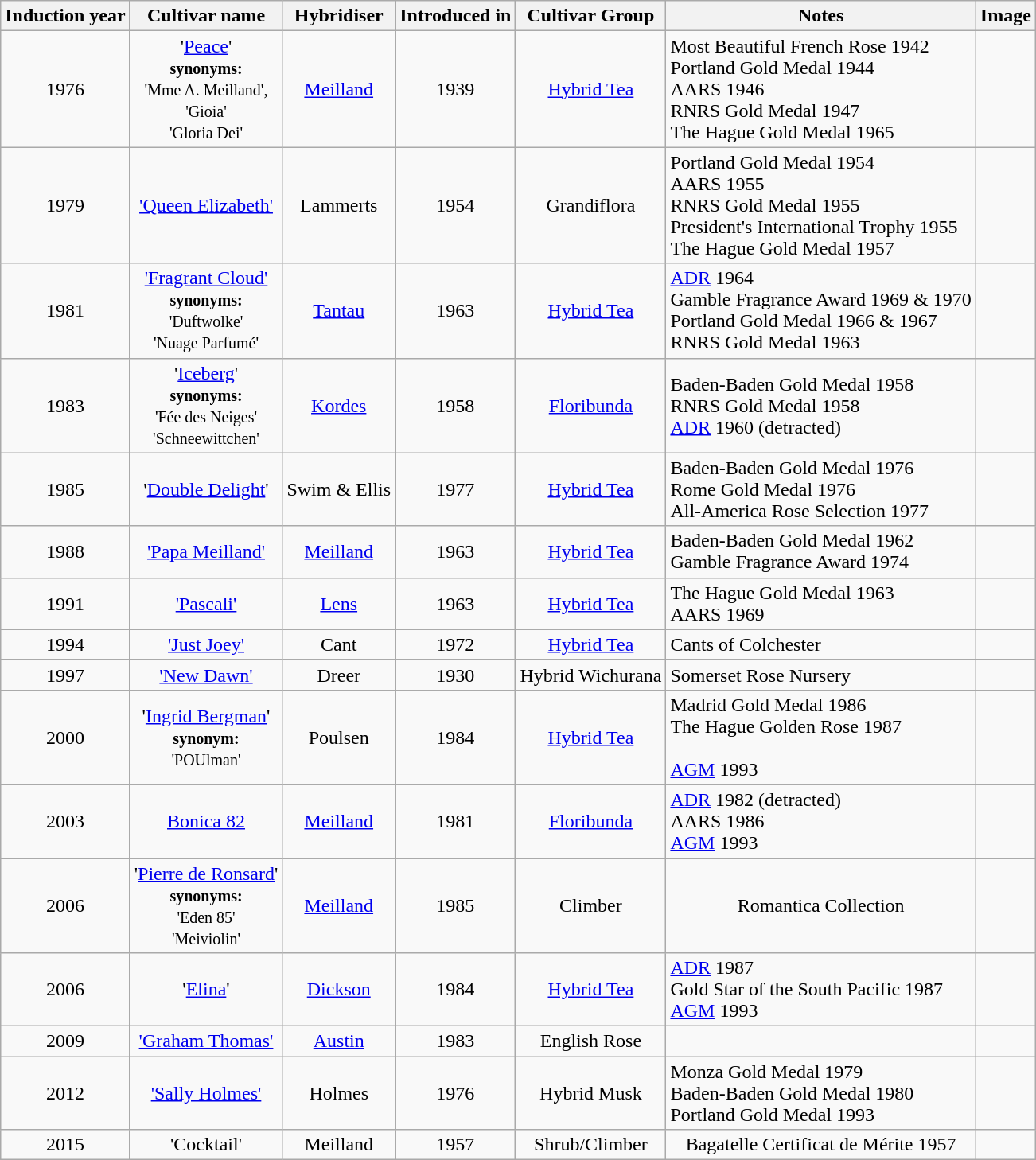<table class="wikitable sortable" style="text-align:center">
<tr>
<th>Induction year</th>
<th>Cultivar name</th>
<th>Hybridiser</th>
<th>Introduced in</th>
<th>Cultivar Group</th>
<th class="unsortable">Notes</th>
<th class="unsortable">Image</th>
</tr>
<tr>
<td>1976</td>
<td>'<a href='#'>Peace</a>' <br><small><strong>synonyms:</strong><br>'Mme A. Meilland',<br> 'Gioia'<br>'Gloria Dei'</small></td>
<td><a href='#'>Meilland</a></td>
<td>1939</td>
<td><a href='#'>Hybrid Tea</a></td>
<td style="text-align:left">Most Beautiful French Rose 1942<br>Portland Gold Medal 1944<br>AARS 1946<br>RNRS Gold Medal 1947<br>The Hague Gold Medal 1965</td>
<td></td>
</tr>
<tr>
<td>1979</td>
<td><a href='#'>'Queen Elizabeth'</a></td>
<td>Lammerts</td>
<td>1954</td>
<td>Grandiflora</td>
<td style="text-align:left">Portland Gold Medal 1954<br>AARS 1955<br>RNRS Gold Medal 1955<br>President's International Trophy 1955<br>The Hague Gold Medal 1957</td>
<td></td>
</tr>
<tr>
<td>1981</td>
<td><a href='#'>'Fragrant Cloud'</a><br><small><strong>synonyms:</strong><br>'Duftwolke'<br>'Nuage Parfumé'</small></td>
<td><a href='#'>Tantau</a></td>
<td>1963</td>
<td><a href='#'>Hybrid Tea</a></td>
<td style="text-align:left"><a href='#'>ADR</a> 1964<br>Gamble Fragrance Award 1969 & 1970<br>Portland Gold Medal 1966 & 1967<br>RNRS Gold Medal 1963</td>
<td></td>
</tr>
<tr>
<td>1983</td>
<td>'<a href='#'>Iceberg</a>'<br><small><strong>synonyms:</strong><br>'Fée des Neiges'<br>'Schneewittchen'</small></td>
<td><a href='#'>Kordes</a></td>
<td>1958</td>
<td><a href='#'>Floribunda</a></td>
<td style="text-align:left">Baden-Baden Gold Medal 1958<br>RNRS Gold Medal 1958<br><a href='#'>ADR</a> 1960 (detracted)</td>
<td></td>
</tr>
<tr>
<td>1985</td>
<td>'<a href='#'>Double Delight</a>'</td>
<td>Swim & Ellis</td>
<td>1977</td>
<td><a href='#'>Hybrid Tea</a></td>
<td style="text-align:left">Baden-Baden Gold Medal 1976<br>Rome Gold Medal 1976<br>All-America Rose Selection 1977</td>
<td></td>
</tr>
<tr>
<td>1988</td>
<td><a href='#'>'Papa Meilland'</a></td>
<td><a href='#'>Meilland</a></td>
<td>1963</td>
<td><a href='#'>Hybrid Tea</a></td>
<td style="text-align:left">Baden-Baden Gold Medal 1962<br>Gamble Fragrance Award 1974</td>
<td></td>
</tr>
<tr>
<td>1991</td>
<td><a href='#'>'Pascali'</a></td>
<td><a href='#'>Lens</a></td>
<td>1963</td>
<td><a href='#'>Hybrid Tea</a></td>
<td style="text-align:left">The Hague Gold Medal 1963<br>AARS 1969</td>
<td></td>
</tr>
<tr>
<td>1994</td>
<td><a href='#'>'Just Joey'</a></td>
<td>Cant</td>
<td>1972</td>
<td><a href='#'>Hybrid Tea</a></td>
<td style="text-align:left">Cants of Colchester</td>
<td></td>
</tr>
<tr>
<td>1997</td>
<td><a href='#'>'New Dawn'</a></td>
<td>Dreer</td>
<td>1930</td>
<td>Hybrid Wichurana</td>
<td style="text-align:left">Somerset Rose Nursery</td>
<td></td>
</tr>
<tr>
<td>2000</td>
<td>'<a href='#'>Ingrid Bergman</a>'<br><small><strong>synonym:</strong><br>'POUlman'</small></td>
<td>Poulsen</td>
<td>1984</td>
<td><a href='#'>Hybrid Tea</a></td>
<td style="text-align:left">Madrid Gold Medal 1986<br>The Hague Golden Rose 1987<br><br><a href='#'>AGM</a> 1993</td>
<td></td>
</tr>
<tr>
<td>2003</td>
<td><a href='#'>Bonica 82</a></td>
<td><a href='#'>Meilland</a></td>
<td>1981</td>
<td><a href='#'>Floribunda</a></td>
<td style="text-align:left"><a href='#'>ADR</a> 1982 (detracted) <br>AARS 1986<br><a href='#'>AGM</a> 1993</td>
<td></td>
</tr>
<tr>
<td>2006</td>
<td>'<a href='#'>Pierre de Ronsard</a>'<br><small><strong>synonyms:</strong><br>'Eden 85'<br>'Meiviolin'</small></td>
<td><a href='#'>Meilland</a></td>
<td>1985</td>
<td>Climber</td>
<td>Romantica Collection</td>
<td></td>
</tr>
<tr>
<td>2006</td>
<td>'<a href='#'>Elina</a>'</td>
<td><a href='#'>Dickson</a></td>
<td>1984</td>
<td><a href='#'>Hybrid Tea</a></td>
<td style="text-align:left"><a href='#'>ADR</a> 1987<br>Gold Star of the South Pacific 1987<br><a href='#'>AGM</a> 1993</td>
<td></td>
</tr>
<tr>
<td>2009</td>
<td><a href='#'>'Graham Thomas'</a></td>
<td><a href='#'>Austin</a></td>
<td>1983</td>
<td>English Rose</td>
<td></td>
<td></td>
</tr>
<tr>
<td>2012</td>
<td><a href='#'>'Sally Holmes'</a></td>
<td>Holmes</td>
<td>1976</td>
<td>Hybrid Musk</td>
<td style="text-align:left">Monza Gold Medal 1979<br>Baden-Baden Gold Medal 1980<br>Portland Gold Medal 1993</td>
<td></td>
</tr>
<tr>
<td>2015</td>
<td>'Cocktail'</td>
<td>Meilland</td>
<td>1957</td>
<td>Shrub/Climber</td>
<td>Bagatelle Certificat de Mérite 1957</td>
<td></td>
</tr>
</table>
